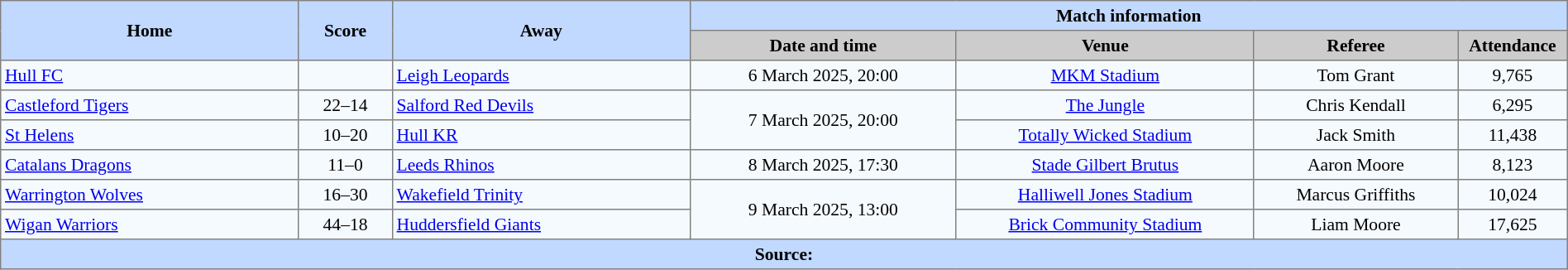<table border=1 style="border-collapse:collapse; font-size:90%; text-align:center;" cellpadding=3 cellspacing=0 width=100%>
<tr style="background:#C1D8ff;">
<th scope="col" rowspan=2 width=19%>Home</th>
<th scope="col" rowspan=2 width=6%>Score</th>
<th scope="col" rowspan=2 width=19%>Away</th>
<th colspan=4>Match information</th>
</tr>
<tr style="background:#CCCCCC;">
<th scope="col" width=17%>Date and time</th>
<th scope="col" width=19%>Venue</th>
<th scope="col" width=13%>Referee</th>
<th scope="col" width=7%>Attendance</th>
</tr>
<tr style="background:#F5FAFF;">
<td style="text-align:left;"> <a href='#'>Hull FC</a></td>
<td> </td>
<td style="text-align:left;"> <a href='#'>Leigh Leopards</a></td>
<td>6 March 2025, 20:00</td>
<td><a href='#'>MKM Stadium</a></td>
<td>Tom Grant</td>
<td>9,765</td>
</tr>
<tr style="background:#F5FAFF;">
<td style="text-align:left;"> <a href='#'>Castleford Tigers</a></td>
<td>22–14</td>
<td style="text-align:left;"> <a href='#'>Salford Red Devils</a></td>
<td Rowspan=2>7 March 2025, 20:00</td>
<td><a href='#'>The Jungle</a></td>
<td>Chris Kendall</td>
<td>6,295</td>
</tr>
<tr style="background:#F5FAFF;">
<td style="text-align:left;"> <a href='#'>St Helens</a></td>
<td>10–20</td>
<td style="text-align:left;"> <a href='#'>Hull KR</a></td>
<td><a href='#'>Totally Wicked Stadium</a></td>
<td>Jack Smith</td>
<td>11,438</td>
</tr>
<tr style="background:#F5FAFF;">
<td style="text-align:left;"> <a href='#'>Catalans Dragons</a></td>
<td>11–0</td>
<td style="text-align:left;"> <a href='#'>Leeds Rhinos</a></td>
<td>8 March 2025, 17:30</td>
<td><a href='#'>Stade Gilbert Brutus</a></td>
<td>Aaron Moore</td>
<td>8,123</td>
</tr>
<tr style="background:#F5FAFF;">
<td style="text-align:left;"> <a href='#'>Warrington Wolves</a></td>
<td>16–30</td>
<td style="text-align:left;"> <a href='#'>Wakefield Trinity</a></td>
<td Rowspan=2>9 March 2025, 13:00</td>
<td><a href='#'>Halliwell Jones Stadium</a></td>
<td>Marcus Griffiths</td>
<td>10,024</td>
</tr>
<tr style="background:#F5FAFF;">
<td style="text-align:left;"> <a href='#'>Wigan Warriors</a></td>
<td>44–18</td>
<td style="text-align:left;"> <a href='#'>Huddersfield Giants</a></td>
<td><a href='#'>Brick Community Stadium</a></td>
<td>Liam Moore</td>
<td>17,625</td>
</tr>
<tr style="background:#c1d8ff;">
<th colspan=7>Source:</th>
</tr>
</table>
